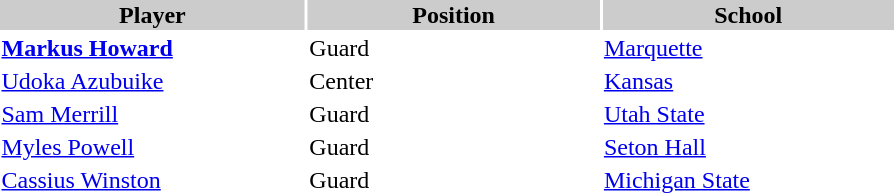<table style="width:600px" "border:'1' 'solid' 'gray' ">
<tr>
<th style="background:#CCCCCC;width:23%">Player</th>
<th style="background:#CCCCCC;width:22%">Position</th>
<th style="background:#CCCCCC;width:22%">School</th>
</tr>
<tr>
<td><strong><a href='#'>Markus Howard</a></strong></td>
<td>Guard</td>
<td><a href='#'>Marquette</a></td>
</tr>
<tr>
<td><a href='#'>Udoka Azubuike</a></td>
<td>Center</td>
<td><a href='#'>Kansas</a></td>
</tr>
<tr>
<td><a href='#'>Sam Merrill</a></td>
<td>Guard</td>
<td><a href='#'>Utah State</a></td>
</tr>
<tr>
<td><a href='#'>Myles Powell</a></td>
<td>Guard</td>
<td><a href='#'>Seton Hall</a></td>
</tr>
<tr>
<td><a href='#'>Cassius Winston</a></td>
<td>Guard</td>
<td><a href='#'>Michigan State</a></td>
</tr>
</table>
